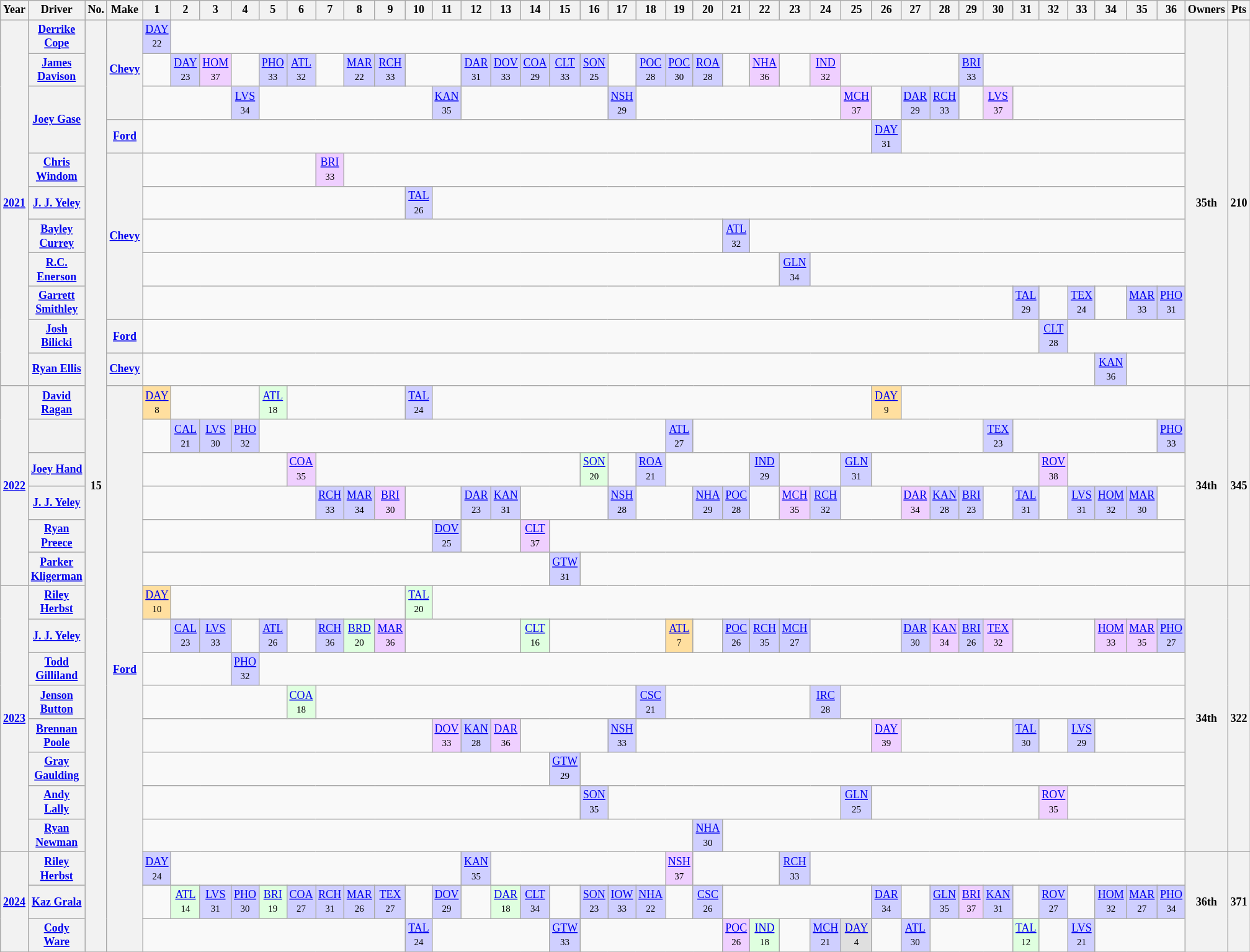<table class="wikitable" style="text-align:center; font-size:75%">
<tr>
<th>Year</th>
<th>Driver</th>
<th>No.</th>
<th>Make</th>
<th>1</th>
<th>2</th>
<th>3</th>
<th>4</th>
<th>5</th>
<th>6</th>
<th>7</th>
<th>8</th>
<th>9</th>
<th>10</th>
<th>11</th>
<th>12</th>
<th>13</th>
<th>14</th>
<th>15</th>
<th>16</th>
<th>17</th>
<th>18</th>
<th>19</th>
<th>20</th>
<th>21</th>
<th>22</th>
<th>23</th>
<th>24</th>
<th>25</th>
<th>26</th>
<th>27</th>
<th>28</th>
<th>29</th>
<th>30</th>
<th>31</th>
<th>32</th>
<th>33</th>
<th>34</th>
<th>35</th>
<th>36</th>
<th>Owners</th>
<th>Pts</th>
</tr>
<tr>
<th rowspan=11><a href='#'>2021</a></th>
<th><a href='#'>Derrike Cope</a></th>
<th rowspan="28">15</th>
<th rowspan=3><a href='#'>Chevy</a></th>
<td style="background:#CFCFFF;"><a href='#'>DAY</a><br><small>22</small></td>
<td colspan=35></td>
<th rowspan=11>35th</th>
<th rowspan=11>210</th>
</tr>
<tr>
<th><a href='#'>James Davison</a></th>
<td></td>
<td style="background:#CFCFFF;"><a href='#'>DAY</a><br><small>23</small></td>
<td style="background:#EFCFFF;"><a href='#'>HOM</a><br><small>37</small></td>
<td></td>
<td style="background:#CFCFFF;"><a href='#'>PHO</a><br><small>33</small></td>
<td style="background:#CFCFFF;"><a href='#'>ATL</a><br><small>32</small></td>
<td></td>
<td style="background:#CFCFFF;"><a href='#'>MAR</a><br><small>22</small></td>
<td style="background:#CFCFFF;"><a href='#'>RCH</a><br><small>33</small></td>
<td colspan=2></td>
<td style="background:#CFCFFF;"><a href='#'>DAR</a><br><small>31</small></td>
<td style="background:#CFCFFF;"><a href='#'>DOV</a><br><small>33</small></td>
<td style="background:#CFCFFF;"><a href='#'>COA</a><br><small>29</small></td>
<td style="background:#CFCFFF;"><a href='#'>CLT</a><br><small>33</small></td>
<td style="background:#CFCFFF;"><a href='#'>SON</a><br><small>25</small></td>
<td></td>
<td style="background:#CFCFFF;"><a href='#'>POC</a><br><small>28</small></td>
<td style="background:#CFCFFF;"><a href='#'>POC</a><br><small>30</small></td>
<td style="background:#CFCFFF;"><a href='#'>ROA</a><br><small>28</small></td>
<td></td>
<td style="background:#EFCFFF;"><a href='#'>NHA</a><br><small>36</small></td>
<td></td>
<td style="background:#EFCFFF;"><a href='#'>IND</a><br><small>32</small></td>
<td colspan=4></td>
<td style="background:#CFCFFF;"><a href='#'>BRI</a><br><small>33</small></td>
<td colspan=7></td>
</tr>
<tr>
<th rowspan=2><a href='#'>Joey Gase</a></th>
<td colspan=3></td>
<td style="background:#CFCFFF;"><a href='#'>LVS</a><br><small>34</small></td>
<td colspan=6></td>
<td style="background:#CFCFFF;"><a href='#'>KAN</a><br><small>35</small></td>
<td colspan=5></td>
<td style="background:#CFCFFF;"><a href='#'>NSH</a><br><small>29</small></td>
<td colspan=7></td>
<td style="background:#EFCFFF;"><a href='#'>MCH</a><br><small>37</small></td>
<td></td>
<td style="background:#CFCFFF;"><a href='#'>DAR</a><br><small>29</small></td>
<td style="background:#CFCFFF;"><a href='#'>RCH</a><br><small>33</small></td>
<td></td>
<td style="background:#EFCFFF;"><a href='#'>LVS</a><br><small>37</small></td>
<td colspan=6></td>
</tr>
<tr>
<th><a href='#'>Ford</a></th>
<td colspan=25></td>
<td style="background:#CFCFFF;"><a href='#'>DAY</a><br><small>31</small></td>
<td colspan=10></td>
</tr>
<tr>
<th><a href='#'>Chris Windom</a></th>
<th Rowspan=5><a href='#'>Chevy</a></th>
<td colspan=6></td>
<td style="background:#EFCFFF;"><a href='#'>BRI</a><br><small>33</small></td>
<td colspan=29></td>
</tr>
<tr>
<th><a href='#'>J. J. Yeley</a></th>
<td colspan=9></td>
<td style="background:#CFCFFF;"><a href='#'>TAL</a><br><small>26</small></td>
<td colspan=26></td>
</tr>
<tr>
<th><a href='#'>Bayley Currey</a></th>
<td colspan=20></td>
<td style="background:#CFCFFF;"><a href='#'>ATL</a><br><small>32</small></td>
<td colspan=15></td>
</tr>
<tr>
<th><a href='#'>R.C. Enerson</a></th>
<td colspan=22></td>
<td style="background:#CFCFFF;"><a href='#'>GLN</a><br><small>34</small></td>
<td colspan=13></td>
</tr>
<tr>
<th><a href='#'>Garrett Smithley</a></th>
<td colspan=30></td>
<td style="background:#CFCFFF;"><a href='#'>TAL</a><br><small>29</small></td>
<td></td>
<td style="background:#CFCFFF;"><a href='#'>TEX</a><br><small>24</small></td>
<td></td>
<td style="background:#CFCFFF;"><a href='#'>MAR</a><br><small>33</small></td>
<td style="background:#CFCFFF;"><a href='#'>PHO</a><br><small>31</small></td>
</tr>
<tr>
<th><a href='#'>Josh Bilicki</a></th>
<th><a href='#'>Ford</a></th>
<td colspan=31></td>
<td style="background:#CFCFFF;"><a href='#'>CLT</a><br><small>28</small></td>
<td colspan=4></td>
</tr>
<tr>
<th><a href='#'>Ryan Ellis</a></th>
<th><a href='#'>Chevy</a></th>
<td colspan=33></td>
<td style="background:#CFCFFF;"><a href='#'>KAN</a><br><small>36</small></td>
<td colspan=2></td>
</tr>
<tr>
<th Rowspan=6><a href='#'>2022</a></th>
<th><a href='#'>David Ragan</a></th>
<th rowspan="17"><a href='#'>Ford</a></th>
<td style="background:#FFDF9F;"><a href='#'>DAY</a><br><small>8</small></td>
<td colspan=3></td>
<td style="background:#DFFFDF;"><a href='#'>ATL</a><br><small>18</small></td>
<td colspan=4></td>
<td style="background:#CFCFFF;"><a href='#'>TAL</a><br><small>24</small></td>
<td colspan=15></td>
<td style="background:#FFDF9F;"><a href='#'>DAY</a><br><small>9</small></td>
<td colspan=10></td>
<th Rowspan=6>34th</th>
<th Rowspan=6>345</th>
</tr>
<tr>
<th></th>
<td></td>
<td style="background:#CFCFFF;"><a href='#'>CAL</a><br><small>21</small></td>
<td style="background:#CFCFFF;"><a href='#'>LVS</a><br><small>30</small></td>
<td style="background:#CFCFFF;"><a href='#'>PHO</a><br><small>32</small></td>
<td colspan=14></td>
<td style="background:#CFCFFF;"><a href='#'>ATL</a><br><small>27</small></td>
<td colspan=10></td>
<td style="background:#CFCFFF;"><a href='#'>TEX</a><br><small>23</small></td>
<td colspan=5></td>
<td style="background:#CFCFFF;"><a href='#'>PHO</a><br><small>33</small></td>
</tr>
<tr>
<th><a href='#'>Joey Hand</a></th>
<td colspan=5></td>
<td style="background:#EFCFFF;"><a href='#'>COA</a><br><small>35</small></td>
<td colspan=9></td>
<td style="background:#DFFFDF;"><a href='#'>SON</a><br><small>20</small></td>
<td></td>
<td style="background:#CFCFFF;"><a href='#'>ROA</a><br><small>21</small></td>
<td colspan=3></td>
<td style="background:#CFCFFF;"><a href='#'>IND</a><br><small>29</small></td>
<td colspan=2></td>
<td style="background:#CFCFFF;"><a href='#'>GLN</a><br><small>31</small></td>
<td colspan=6></td>
<td style="background:#EFCFFF;"><a href='#'>ROV</a><br><small>38</small></td>
<td colspan=4></td>
</tr>
<tr>
<th><a href='#'>J. J. Yeley</a></th>
<td colspan=6></td>
<td style="background:#CFCFFF;"><a href='#'>RCH</a><br><small>33</small></td>
<td style="background:#CFCFFF;"><a href='#'>MAR</a><br><small>34</small></td>
<td style="background:#EFCFFF;"><a href='#'>BRI</a><br><small>30</small></td>
<td colspan=2></td>
<td style="background:#CFCFFF;"><a href='#'>DAR</a><br><small>23</small></td>
<td style="background:#CFCFFF;"><a href='#'>KAN</a><br><small>31</small></td>
<td colspan=3></td>
<td style="background:#CFCFFF;"><a href='#'>NSH</a><br><small>28</small></td>
<td colspan=2></td>
<td style="background:#CFCFFF;"><a href='#'>NHA</a><br><small>29</small></td>
<td style="background:#CFCFFF;"><a href='#'>POC</a> <br><small>28</small></td>
<td></td>
<td style="background:#EFCFFF;"><a href='#'>MCH</a> <br><small>35</small></td>
<td style="background:#CFCFFF;"><a href='#'>RCH</a> <br><small>32</small></td>
<td colspan=2></td>
<td style="background:#EFCFFF;"><a href='#'>DAR</a><br><small>34</small></td>
<td style="background:#CFCFFF;"><a href='#'>KAN</a><br><small>28</small></td>
<td style="background:#CFCFFF;"><a href='#'>BRI</a><br><small>23</small></td>
<td></td>
<td style="background:#CFCFFF;"><a href='#'>TAL</a><br><small>31</small></td>
<td></td>
<td style="background:#CFCFFF;"><a href='#'>LVS</a><br><small>31</small></td>
<td style="background:#CFCFFF;"><a href='#'>HOM</a><br><small>32</small></td>
<td style="background:#CFCFFF;"><a href='#'>MAR</a><br><small>30</small></td>
<td></td>
</tr>
<tr>
<th><a href='#'>Ryan Preece</a></th>
<td colspan=10></td>
<td style="background:#CFCFFF;"><a href='#'>DOV</a><br><small>25</small></td>
<td colspan=2></td>
<td style="background:#EFCFFF;"><a href='#'>CLT</a><br><small>37</small></td>
<td colspan=22></td>
</tr>
<tr>
<th><a href='#'>Parker Kligerman</a></th>
<td colspan=14></td>
<td style="background:#CFCFFF;"><a href='#'>GTW</a><br><small>31</small></td>
<td colspan=21></td>
</tr>
<tr>
<th rowspan=8><a href='#'>2023</a></th>
<th><a href='#'>Riley Herbst</a></th>
<td style="background:#FFDF9F;"><a href='#'>DAY</a><br><small>10</small></td>
<td colspan=8></td>
<td style="background:#DFFFDF;"><a href='#'>TAL</a><br><small>20</small></td>
<td colspan=26></td>
<th rowspan=8>34th</th>
<th rowspan=8>322</th>
</tr>
<tr>
<th><a href='#'>J. J. Yeley</a></th>
<td></td>
<td style="background:#CFCFFF;"><a href='#'>CAL</a><br><small>23</small></td>
<td style="background:#CFCFFF;"><a href='#'>LVS</a><br><small>33</small></td>
<td></td>
<td style="background:#CFCFFF;"><a href='#'>ATL</a><br><small>26</small></td>
<td></td>
<td style="background:#CFCFFF;"><a href='#'>RCH</a><br><small>36</small></td>
<td style="background:#DFFFDF;"><a href='#'>BRD</a><br><small>20</small></td>
<td style="background:#EFCFFF;"><a href='#'>MAR</a><br><small>36</small></td>
<td colspan=4></td>
<td style="background:#DFFFDF;"><a href='#'>CLT</a><br><small>16</small></td>
<td colspan=4></td>
<td style="background:#FFDF9F;"><a href='#'>ATL</a><br><small>7</small></td>
<td></td>
<td style="background:#CFCFFF;"><a href='#'>POC</a><br><small>26</small></td>
<td style="background:#CFCFFF;"><a href='#'>RCH</a><br><small>35</small></td>
<td style="background:#CFCFFF;"><a href='#'>MCH</a><br><small>27</small></td>
<td colspan=3></td>
<td style="background:#CFCFFF;"><a href='#'>DAR</a><br><small>30</small></td>
<td style="background:#EFCFFF;"><a href='#'>KAN</a><br><small>34</small></td>
<td style="background:#CFCFFF;"><a href='#'>BRI</a><br><small>26</small></td>
<td style="background:#EFCFFF;"><a href='#'>TEX</a><br><small>32</small></td>
<td colspan=3></td>
<td style="background:#EFCFFF;"><a href='#'>HOM</a><br><small>33</small></td>
<td style="background:#EFCFFF;"><a href='#'>MAR</a><br><small>35</small></td>
<td style="background:#CFCFFF;"><a href='#'>PHO</a><br><small>27</small></td>
</tr>
<tr>
<th><a href='#'>Todd Gilliland</a></th>
<td colspan=3></td>
<td style="background:#CFCFFF;"><a href='#'>PHO</a><br><small>32</small></td>
<td colspan=32></td>
</tr>
<tr>
<th><a href='#'>Jenson Button</a></th>
<td colspan=5></td>
<td style="background:#DFFFDF;"><a href='#'>COA</a><br><small>18</small></td>
<td colspan=11></td>
<td style="background:#CFCFFF;"><a href='#'>CSC</a><br><small>21</small></td>
<td colspan=5></td>
<td style="background:#CFCFFF;"><a href='#'>IRC</a><br><small>28</small></td>
<td colspan=12></td>
</tr>
<tr>
<th><a href='#'>Brennan Poole</a></th>
<td colspan=10></td>
<td style="background:#EFCFFF;"><a href='#'>DOV</a><br><small>33</small></td>
<td style="background:#CFCFFF;"><a href='#'>KAN</a><br><small>28</small></td>
<td style="background:#EFCFFF;"><a href='#'>DAR</a><br><small>36</small></td>
<td colspan=3></td>
<td style="background:#CFCFFF;"><a href='#'>NSH</a><br><small>33</small></td>
<td colspan=8></td>
<td style="background:#EFCFFF;"><a href='#'>DAY</a><br><small>39</small></td>
<td colspan=4></td>
<td style="background:#CFCFFF;"><a href='#'>TAL</a><br><small>30</small></td>
<td></td>
<td style="background:#CFCFFF;"><a href='#'>LVS</a><br><small>29</small></td>
<td colspan=3></td>
</tr>
<tr>
<th><a href='#'>Gray Gaulding</a></th>
<td colspan=14></td>
<td style="background:#CFCFFF;"><a href='#'>GTW</a><br><small>29</small></td>
<td colspan=21></td>
</tr>
<tr>
<th><a href='#'>Andy Lally</a></th>
<td colspan=15></td>
<td style="background:#CFCFFF;"><a href='#'>SON</a><br><small>35</small></td>
<td colspan=8></td>
<td style="background:#CFCFFF;"><a href='#'>GLN</a><br><small>25</small></td>
<td colspan=6></td>
<td style="background:#EFCFFF;"><a href='#'>ROV</a><br><small>35</small></td>
<td colspan=4></td>
</tr>
<tr>
<th><a href='#'>Ryan Newman</a></th>
<td colspan=19></td>
<td style="background:#CFCFFF;"><a href='#'>NHA</a><br><small>30</small></td>
<td colspan=16></td>
</tr>
<tr>
<th rowspan="3"><a href='#'>2024</a></th>
<th><a href='#'>Riley Herbst</a></th>
<td style="background:#CFCFFF;"><a href='#'>DAY</a><br><small>24</small></td>
<td colspan=10></td>
<td style="background:#CFCFFF;"><a href='#'>KAN</a><br><small>35</small></td>
<td colspan=6></td>
<td style="background:#EFCFFF;"><a href='#'>NSH</a><br><small>37</small></td>
<td colspan=3></td>
<td style="background:#CFCFFF;"><a href='#'>RCH</a><br><small>33</small></td>
<td colspan=13></td>
<th rowspan="33">36th</th>
<th rowspan="33">371</th>
</tr>
<tr>
<th><a href='#'>Kaz Grala</a></th>
<td></td>
<td style="background:#DFFFDF;"><a href='#'>ATL</a><br><small>14</small></td>
<td style="background:#CFCFFF;"><a href='#'>LVS</a><br><small>31</small></td>
<td style="background:#CFCFFF;"><a href='#'>PHO</a><br><small>30</small></td>
<td style="background:#DFFFDF;"><a href='#'>BRI</a><br><small>19</small></td>
<td style="background:#CFCFFF;"><a href='#'>COA</a><br><small>27</small></td>
<td style="background:#CFCFFF;"><a href='#'>RCH</a><br><small>31</small></td>
<td style="background:#CFCFFF;"><a href='#'>MAR</a><br><small>26</small></td>
<td style="background:#CFCFFF;"><a href='#'>TEX</a><br><small>27</small></td>
<td></td>
<td style="background:#CFCFFF;"><a href='#'>DOV</a><br><small>29</small></td>
<td></td>
<td style="background:#DFFFDF;"><a href='#'>DAR</a><br><small>18</small></td>
<td style="background:#CFCFFF;"><a href='#'>CLT</a><br><small>34</small></td>
<td></td>
<td style="background:#CFCFFF;"><a href='#'>SON</a><br><small>23</small></td>
<td style="background:#CFCFFF;"><a href='#'>IOW</a><br><small>33</small></td>
<td style="background:#CFCFFF;"><a href='#'>NHA</a><br><small>22</small></td>
<td></td>
<td style="background:#CFCFFF;"><a href='#'>CSC</a><br><small>26</small></td>
<td colspan="5"></td>
<td style="background:#CFCFFF;"><a href='#'>DAR</a><br><small>34</small></td>
<td></td>
<td style="background:#CFCFFF;"><a href='#'>GLN</a><br><small>35</small></td>
<td style="background:#EFCFFF;"><a href='#'>BRI</a><br><small>37</small></td>
<td style="background:#CFCFFF;"><a href='#'>KAN</a><br><small>31</small></td>
<td></td>
<td style="background:#CFCFFF;"><a href='#'>ROV</a><br><small>27</small></td>
<td></td>
<td style="background:#CFCFFF;"><a href='#'>HOM</a><br><small>32</small></td>
<td style="background:#CFCFFF;"><a href='#'>MAR</a><br><small>27</small></td>
<td style="background:#CFCFFF;"><a href='#'>PHO</a><br><small>34</small></td>
</tr>
<tr>
<th><a href='#'>Cody Ware</a></th>
<td colspan="9"></td>
<td style="background:#CFCFFF;"><a href='#'>TAL</a><br><small>24</small></td>
<td colspan="4"></td>
<td style="background:#CFCFFF;"><a href='#'>GTW</a><br><small>33</small></td>
<td colspan="5"></td>
<td style="background:#EFCFFF;"><a href='#'>POC</a><br><small>26</small></td>
<td style="background:#DFFFDF;"><a href='#'>IND</a><br><small>18</small></td>
<td></td>
<td style="background:#CFCFFF;"><a href='#'>MCH</a><br><small>21</small></td>
<td style="background:#DFDFDF;"><a href='#'>DAY</a><br><small>4</small></td>
<td></td>
<td style="background:#CFCFFF;"><a href='#'>ATL</a><br><small>30</small></td>
<td colspan="3"></td>
<td style="background:#DFFFDF;"><a href='#'>TAL</a><br><small>12</small></td>
<td></td>
<td style="background:#CFCFFF;"><a href='#'>LVS</a><br><small>21</small></td>
<td colspan="3"></td>
</tr>
<tr>
</tr>
</table>
